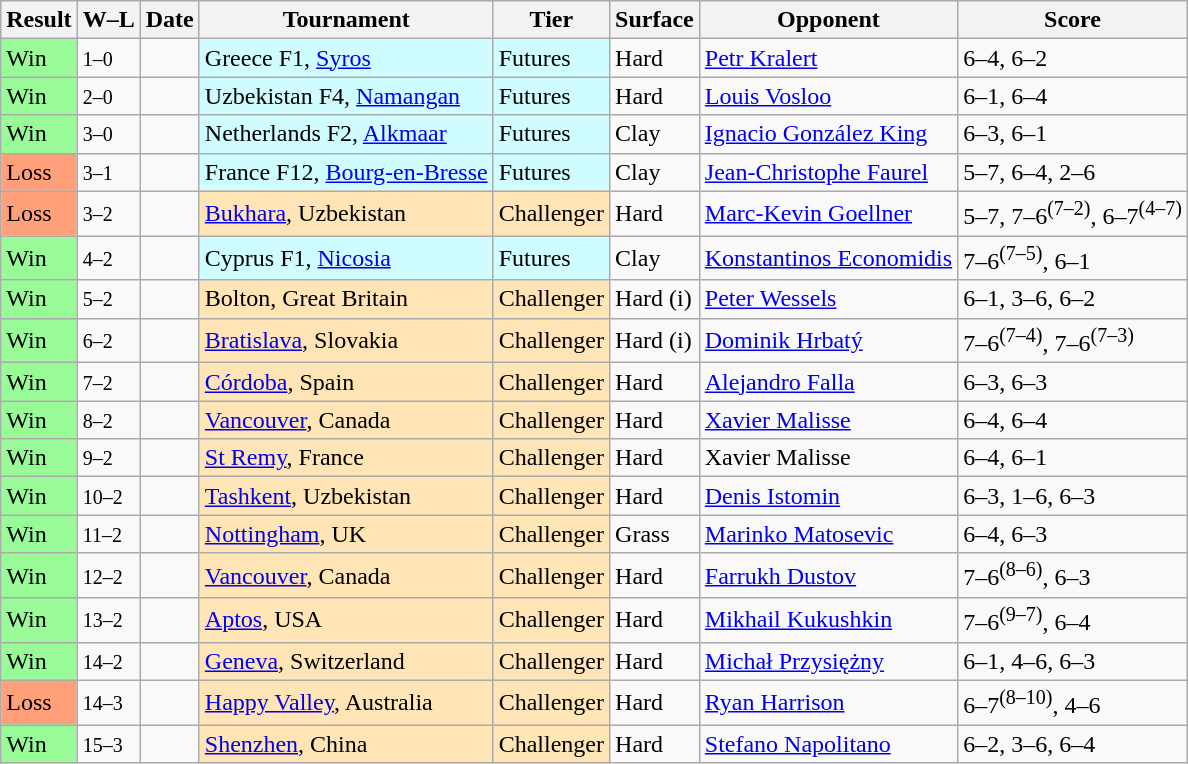<table class="sortable wikitable">
<tr>
<th>Result</th>
<th class="unsortable">W–L</th>
<th>Date</th>
<th>Tournament</th>
<th>Tier</th>
<th>Surface</th>
<th>Opponent</th>
<th class="unsortable">Score</th>
</tr>
<tr>
<td bgcolor=98fb98>Win</td>
<td><small>1–0</small></td>
<td></td>
<td style="background:#cffcff;">Greece F1, <a href='#'>Syros</a></td>
<td style="background:#cffcff;">Futures</td>
<td>Hard</td>
<td> <a href='#'>Petr Kralert</a></td>
<td>6–4, 6–2</td>
</tr>
<tr>
<td bgcolor=98fb98>Win</td>
<td><small>2–0</small></td>
<td></td>
<td style="background:#cffcff;">Uzbekistan F4, <a href='#'>Namangan</a></td>
<td style="background:#cffcff;">Futures</td>
<td>Hard</td>
<td> <a href='#'>Louis Vosloo</a></td>
<td>6–1, 6–4</td>
</tr>
<tr>
<td bgcolor=98fb98>Win</td>
<td><small>3–0</small></td>
<td></td>
<td style="background:#cffcff;">Netherlands F2, <a href='#'>Alkmaar</a></td>
<td style="background:#cffcff;">Futures</td>
<td>Clay</td>
<td> <a href='#'>Ignacio González King</a></td>
<td>6–3, 6–1</td>
</tr>
<tr>
<td bgcolor=FFA07A>Loss</td>
<td><small>3–1</small></td>
<td></td>
<td style="background:#cffcff;">France F12, <a href='#'>Bourg-en-Bresse</a></td>
<td style="background:#cffcff;">Futures</td>
<td>Clay</td>
<td> <a href='#'>Jean-Christophe Faurel</a></td>
<td>5–7, 6–4, 2–6</td>
</tr>
<tr>
<td bgcolor=FFA07A>Loss</td>
<td><small>3–2</small></td>
<td></td>
<td style="background:moccasin;"><a href='#'>Bukhara</a>, Uzbekistan</td>
<td style="background:moccasin;">Challenger</td>
<td>Hard</td>
<td> <a href='#'>Marc-Kevin Goellner</a></td>
<td>5–7, 7–6<sup>(7–2)</sup>, 6–7<sup>(4–7)</sup></td>
</tr>
<tr>
<td bgcolor=98fb98>Win</td>
<td><small>4–2</small></td>
<td></td>
<td style="background:#cffcff;">Cyprus F1, <a href='#'>Nicosia</a></td>
<td style="background:#cffcff;">Futures</td>
<td>Clay</td>
<td> <a href='#'>Konstantinos Economidis</a></td>
<td>7–6<sup>(7–5)</sup>, 6–1</td>
</tr>
<tr>
<td bgcolor=98fb98>Win</td>
<td><small>5–2</small></td>
<td></td>
<td style="background:moccasin;">Bolton, Great Britain</td>
<td style="background:moccasin;">Challenger</td>
<td>Hard (i)</td>
<td> <a href='#'>Peter Wessels</a></td>
<td>6–1, 3–6, 6–2</td>
</tr>
<tr>
<td bgcolor=98fb98>Win</td>
<td><small>6–2</small></td>
<td></td>
<td style="background:moccasin;"><a href='#'>Bratislava</a>, Slovakia</td>
<td style="background:moccasin;">Challenger</td>
<td>Hard (i)</td>
<td> <a href='#'>Dominik Hrbatý</a></td>
<td>7–6<sup>(7–4)</sup>, 7–6<sup>(7–3)</sup></td>
</tr>
<tr>
<td bgcolor=98fb98>Win</td>
<td><small>7–2</small></td>
<td></td>
<td style="background:moccasin;"><a href='#'>Córdoba</a>, Spain</td>
<td style="background:moccasin;">Challenger</td>
<td>Hard</td>
<td> <a href='#'>Alejandro Falla</a></td>
<td>6–3, 6–3</td>
</tr>
<tr>
<td bgcolor=98fb98>Win</td>
<td><small>8–2</small></td>
<td><a href='#'></a></td>
<td style="background:moccasin;"><a href='#'>Vancouver</a>, Canada</td>
<td style="background:moccasin;">Challenger</td>
<td>Hard</td>
<td> <a href='#'>Xavier Malisse</a></td>
<td>6–4, 6–4</td>
</tr>
<tr>
<td bgcolor=98fb98>Win</td>
<td><small>9–2</small></td>
<td><a href='#'></a></td>
<td style="background:moccasin;"><a href='#'>St Remy</a>, France</td>
<td style="background:moccasin;">Challenger</td>
<td>Hard</td>
<td> Xavier Malisse</td>
<td>6–4, 6–1</td>
</tr>
<tr>
<td bgcolor=98fb98>Win</td>
<td><small>10–2</small></td>
<td><a href='#'></a></td>
<td style="background:moccasin;"><a href='#'>Tashkent</a>, Uzbekistan</td>
<td style="background:moccasin;">Challenger</td>
<td>Hard</td>
<td> <a href='#'>Denis Istomin</a></td>
<td>6–3, 1–6, 6–3</td>
</tr>
<tr>
<td bgcolor=98fb98>Win</td>
<td><small>11–2</small></td>
<td><a href='#'></a></td>
<td style="background:moccasin;"><a href='#'>Nottingham</a>, UK</td>
<td style="background:moccasin;">Challenger</td>
<td>Grass</td>
<td> <a href='#'>Marinko Matosevic</a></td>
<td>6–4, 6–3</td>
</tr>
<tr>
<td bgcolor=98fb98>Win</td>
<td><small>12–2</small></td>
<td><a href='#'></a></td>
<td style="background:moccasin;"><a href='#'>Vancouver</a>, Canada</td>
<td style="background:moccasin;">Challenger</td>
<td>Hard</td>
<td> <a href='#'>Farrukh Dustov</a></td>
<td>7–6<sup>(8–6)</sup>, 6–3</td>
</tr>
<tr>
<td bgcolor=98fb98>Win</td>
<td><small>13–2</small></td>
<td><a href='#'></a></td>
<td style="background:moccasin;"><a href='#'>Aptos</a>, USA</td>
<td style="background:moccasin;">Challenger</td>
<td>Hard</td>
<td> <a href='#'>Mikhail Kukushkin</a></td>
<td>7–6<sup>(9–7)</sup>, 6–4</td>
</tr>
<tr>
<td bgcolor=98fb98>Win</td>
<td><small>14–2</small></td>
<td><a href='#'></a></td>
<td style="background:moccasin;"><a href='#'>Geneva</a>, Switzerland</td>
<td style="background:moccasin;">Challenger</td>
<td>Hard</td>
<td> <a href='#'>Michał Przysiężny</a></td>
<td>6–1, 4–6, 6–3</td>
</tr>
<tr>
<td bgcolor=FFA07A>Loss</td>
<td><small>14–3</small></td>
<td><a href='#'></a></td>
<td style="background:moccasin;"><a href='#'>Happy Valley</a>, Australia</td>
<td style="background:moccasin;">Challenger</td>
<td>Hard</td>
<td> <a href='#'>Ryan Harrison</a></td>
<td>6–7<sup>(8–10)</sup>, 4–6</td>
</tr>
<tr>
<td bgcolor=98fb98>Win</td>
<td><small>15–3</small></td>
<td><a href='#'></a></td>
<td style="background:moccasin;"><a href='#'>Shenzhen</a>, China</td>
<td style="background:moccasin;">Challenger</td>
<td>Hard</td>
<td> <a href='#'>Stefano Napolitano</a></td>
<td>6–2, 3–6, 6–4</td>
</tr>
</table>
